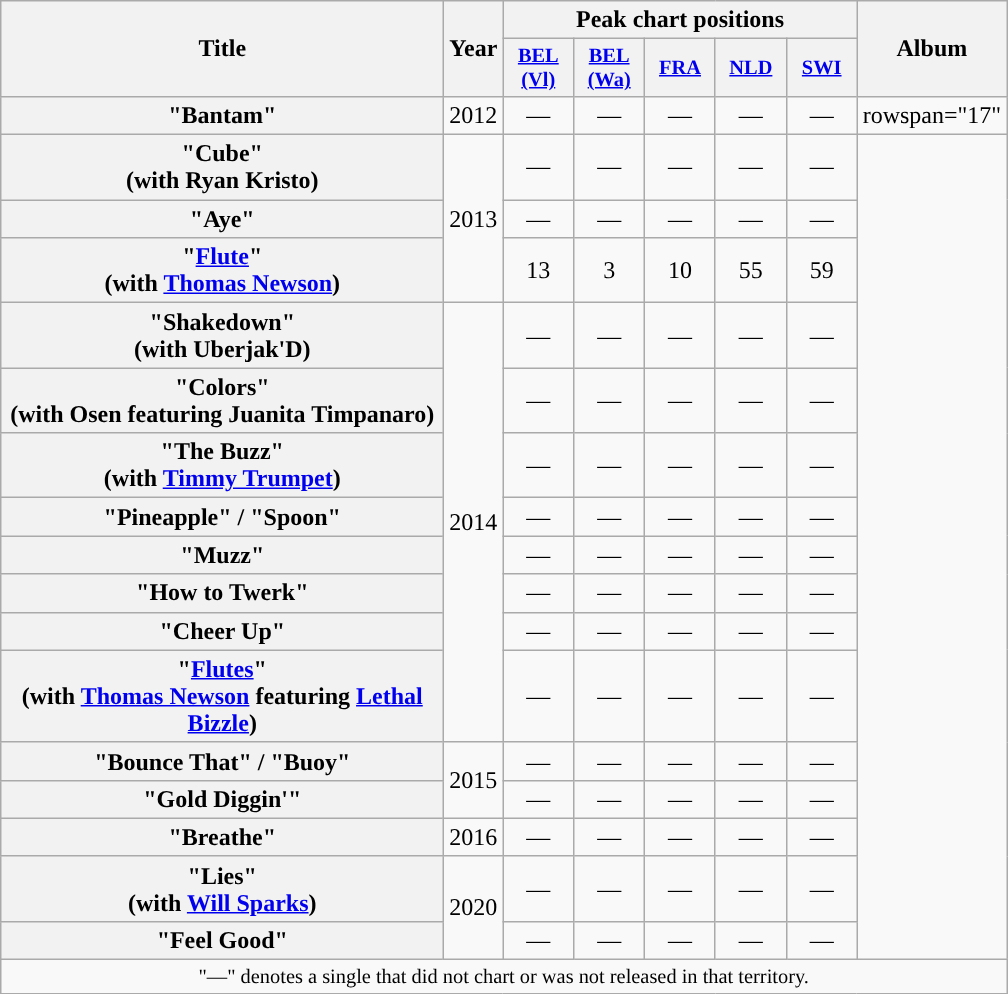<table class="wikitable plainrowheaders" style="text-align:center;">
<tr>
<th scope="col" rowspan="2" style="width:18em;">Title</th>
<th scope="col" rowspan="2">Year</th>
<th scope="col" colspan="5">Peak chart positions</th>
<th scope="col" rowspan="2">Album</th>
</tr>
<tr>
<th scope="col" style="width:3em;font-size:85%;"><a href='#'>BEL<br>(Vl)</a><br></th>
<th scope="col" style="width:3em;font-size:85%;"><a href='#'>BEL<br>(Wa)</a><br></th>
<th scope="col" style="width:3em;font-size:85%;"><a href='#'>FRA</a><br></th>
<th scope="col" style="width:3em;font-size:85%;"><a href='#'>NLD</a><br></th>
<th scope="col" style="width:3em;font-size:85%;"><a href='#'>SWI</a><br></th>
</tr>
<tr>
<th scope="row">"Bantam"</th>
<td>2012</td>
<td>—</td>
<td>—</td>
<td>—</td>
<td>—</td>
<td>—</td>
<td>rowspan="17" </td>
</tr>
<tr>
<th scope="row">"Cube"<br><span>(with Ryan Kristo)</span></th>
<td rowspan="3">2013</td>
<td>—</td>
<td>—</td>
<td>—</td>
<td>—</td>
<td>—</td>
</tr>
<tr>
<th scope="row">"Aye"</th>
<td>—</td>
<td>—</td>
<td>—</td>
<td>—</td>
<td>—</td>
</tr>
<tr>
<th scope="row">"<a href='#'>Flute</a>"<br><span>(with <a href='#'>Thomas Newson</a>)</span></th>
<td>13</td>
<td>3</td>
<td>10</td>
<td>55</td>
<td>59</td>
</tr>
<tr>
<th scope="row">"Shakedown"<br><span>(with Uberjak'D)</span></th>
<td rowspan="8">2014</td>
<td>—</td>
<td>—</td>
<td>—</td>
<td>—</td>
<td>—</td>
</tr>
<tr>
<th scope="row">"Colors"<br><span>(with Osen featuring Juanita Timpanaro)</span></th>
<td>—</td>
<td>—</td>
<td>—</td>
<td>—</td>
<td>—</td>
</tr>
<tr>
<th scope="row">"The Buzz"<br><span>(with <a href='#'>Timmy Trumpet</a>)</span></th>
<td>—</td>
<td>—</td>
<td>—</td>
<td>—</td>
<td>—</td>
</tr>
<tr>
<th scope="row">"Pineapple" / "Spoon"</th>
<td>—</td>
<td>—</td>
<td>—</td>
<td>—</td>
<td>—</td>
</tr>
<tr>
<th scope="row">"Muzz"</th>
<td>—</td>
<td>—</td>
<td>—</td>
<td>—</td>
<td>—</td>
</tr>
<tr>
<th scope="row">"How to Twerk"</th>
<td>—</td>
<td>—</td>
<td>—</td>
<td>—</td>
<td>—</td>
</tr>
<tr>
<th scope="row">"Cheer Up"</th>
<td>—</td>
<td>—</td>
<td>—</td>
<td>—</td>
<td>—</td>
</tr>
<tr>
<th scope="row">"<a href='#'>Flutes</a>" <br><span>(with <a href='#'>Thomas Newson</a> featuring <a href='#'>Lethal Bizzle</a>)</span></th>
<td>—</td>
<td>—</td>
<td>—</td>
<td>—</td>
<td>—</td>
</tr>
<tr>
<th scope="row">"Bounce That" / "Buoy"</th>
<td rowspan="2">2015</td>
<td>—</td>
<td>—</td>
<td>—</td>
<td>—</td>
<td>—</td>
</tr>
<tr>
<th scope="row">"Gold Diggin'"</th>
<td>—</td>
<td>—</td>
<td>—</td>
<td>—</td>
<td>—</td>
</tr>
<tr>
<th scope="row">"Breathe"</th>
<td>2016</td>
<td>—</td>
<td>—</td>
<td>—</td>
<td>—</td>
<td>—</td>
</tr>
<tr>
<th scope="row">"Lies" <br><span>(with <a href='#'>Will Sparks</a>)</span></th>
<td rowspan="2">2020</td>
<td>—</td>
<td>—</td>
<td>—</td>
<td>—</td>
<td>—</td>
</tr>
<tr>
<th scope="row">"Feel Good"</th>
<td>—</td>
<td>—</td>
<td>—</td>
<td>—</td>
<td>—</td>
</tr>
<tr>
<td colspan="20" style="font-size:85%">"—" denotes a single that did not chart or was not released in that territory.</td>
</tr>
</table>
